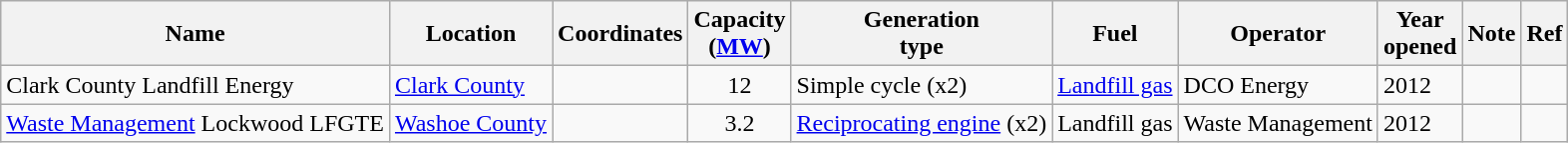<table class="wikitable">
<tr>
<th>Name</th>
<th>Location</th>
<th>Coordinates</th>
<th>Capacity<br>(<a href='#'>MW</a>)</th>
<th>Generation<br>type</th>
<th>Fuel</th>
<th>Operator</th>
<th>Year<br>opened</th>
<th>Note</th>
<th>Ref</th>
</tr>
<tr>
<td>Clark County Landfill Energy</td>
<td><a href='#'>Clark County</a></td>
<td></td>
<td align="center">12</td>
<td>Simple cycle (x2)</td>
<td><a href='#'>Landfill gas</a></td>
<td>DCO Energy</td>
<td>2012</td>
<td></td>
<td></td>
</tr>
<tr>
<td><a href='#'>Waste Management</a> Lockwood LFGTE</td>
<td><a href='#'>Washoe County</a></td>
<td></td>
<td align="center">3.2</td>
<td><a href='#'>Reciprocating engine</a> (x2)</td>
<td>Landfill gas</td>
<td>Waste Management</td>
<td>2012</td>
<td></td>
<td></td>
</tr>
</table>
